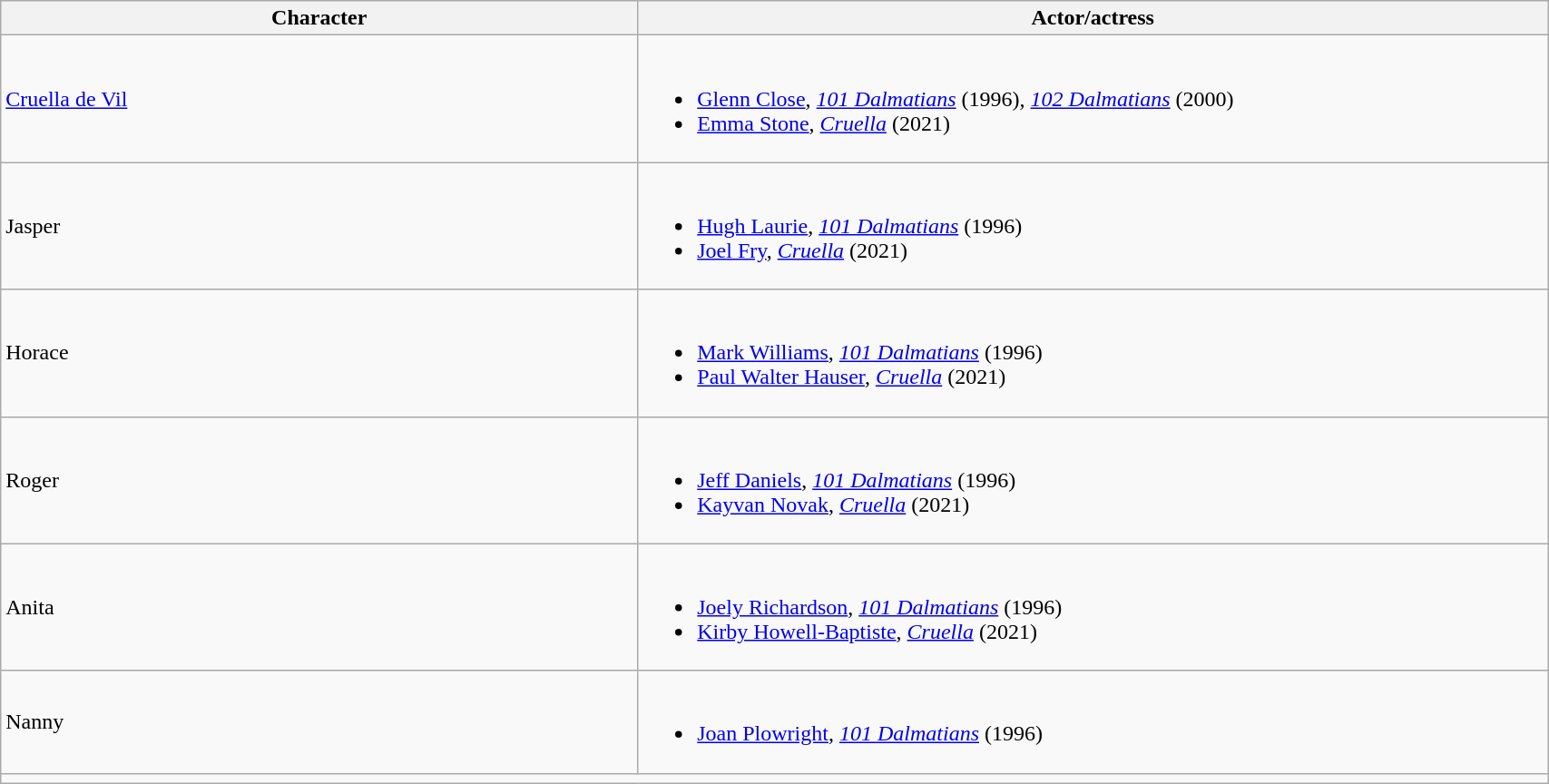<table style="width:90%;" class="wikitable">
<tr>
<th style="width:35%;">Character</th>
<th style="width:50%;">Actor/actress</th>
</tr>
<tr>
<td><a href='#'>Cruella de Vil</a></td>
<td><br><ul><li><a href='#'>Glenn Close</a>, <a href='#'><em>101 Dalmatians</em></a> (1996), <em><a href='#'>102 Dalmatians</a></em> (2000)</li><li><a href='#'>Emma Stone</a>, <a href='#'><em>Cruella</em></a> (2021)</li></ul></td>
</tr>
<tr>
<td>Jasper</td>
<td><br><ul><li><a href='#'>Hugh Laurie</a>, <a href='#'><em>101 Dalmatians</em></a> (1996)</li><li><a href='#'>Joel Fry</a>, <a href='#'><em>Cruella</em></a> (2021)</li></ul></td>
</tr>
<tr>
<td>Horace</td>
<td><br><ul><li><a href='#'>Mark Williams</a>, <a href='#'><em>101 Dalmatians</em></a> (1996)</li><li><a href='#'>Paul Walter Hauser</a>, <a href='#'><em>Cruella</em></a> (2021)</li></ul></td>
</tr>
<tr>
<td>Roger</td>
<td><br><ul><li><a href='#'>Jeff Daniels</a>, <a href='#'><em>101 Dalmatians</em></a> (1996)</li><li><a href='#'>Kayvan Novak</a>, <a href='#'><em>Cruella</em></a> (2021)</li></ul></td>
</tr>
<tr>
<td>Anita</td>
<td><br><ul><li><a href='#'>Joely Richardson</a>, <a href='#'><em>101 Dalmatians</em></a> (1996)</li><li><a href='#'>Kirby Howell-Baptiste</a>, <a href='#'><em>Cruella</em></a> (2021)</li></ul></td>
</tr>
<tr>
<td>Nanny</td>
<td><br><ul><li><a href='#'>Joan Plowright</a>, <a href='#'><em>101 Dalmatians</em></a> (1996)</li></ul></td>
</tr>
<tr>
<td colspan="2"></td>
</tr>
</table>
